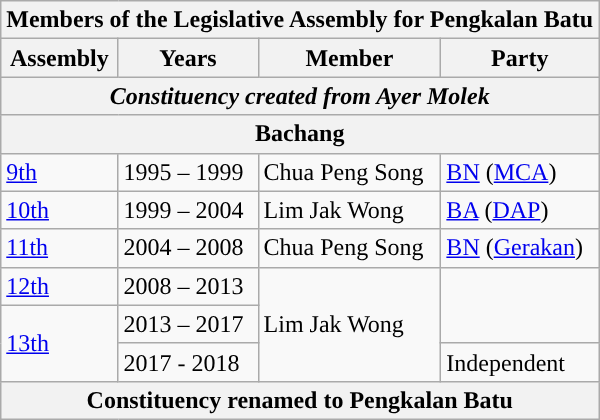<table class="wikitable">
<tr>
<th colspan="4">Members of the Legislative Assembly for Pengkalan Batu</th>
</tr>
<tr>
<th>Assembly</th>
<th>Years</th>
<th>Member</th>
<th>Party</th>
</tr>
<tr>
<th colspan="4" align="center"><em>Constituency created from Ayer Molek</em></th>
</tr>
<tr>
<th colspan="4" align="center">Bachang</th>
</tr>
<tr>
<td><a href='#'>9th</a></td>
<td>1995 – 1999</td>
<td>Chua Peng Song</td>
<td><a href='#'>BN</a> (<a href='#'>MCA</a>)</td>
</tr>
<tr>
<td><a href='#'>10th</a></td>
<td>1999 – 2004</td>
<td>Lim Jak Wong</td>
<td><a href='#'>BA</a> (<a href='#'>DAP</a>)</td>
</tr>
<tr>
<td><a href='#'>11th</a></td>
<td>2004 – 2008</td>
<td>Chua Peng Song</td>
<td><a href='#'>BN</a> (<a href='#'>Gerakan</a>)</td>
</tr>
<tr>
<td><a href='#'>12th</a></td>
<td>2008 – 2013</td>
<td rowspan="3">Lim Jak Wong</td>
<td rowspan="2"></td>
</tr>
<tr>
<td rowspan="2"><a href='#'>13th</a></td>
<td>2013 – 2017</td>
</tr>
<tr>
<td>2017 - 2018</td>
<td>Independent</td>
</tr>
<tr>
<th colspan="4" align="center">Constituency renamed to Pengkalan Batu</th>
</tr>
</table>
